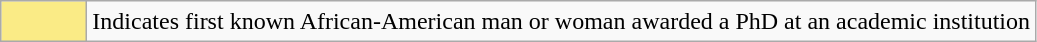<table class="wikitable">
<tr>
<td style="background:#FAEB86; height:20px; width:50px"></td>
<td>Indicates first known African-American man or woman awarded a PhD at an academic institution</td>
</tr>
</table>
